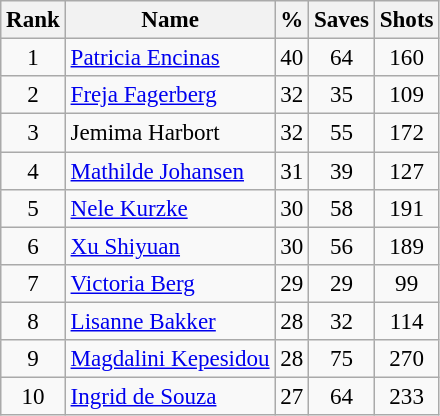<table class="wikitable sortable" style="text-align: center; font-size: 96%;">
<tr>
<th>Rank</th>
<th>Name</th>
<th>%</th>
<th>Saves</th>
<th>Shots</th>
</tr>
<tr>
<td>1</td>
<td style="text-align: left;"> <a href='#'>Patricia Encinas</a></td>
<td>40</td>
<td>64</td>
<td>160</td>
</tr>
<tr>
<td>2</td>
<td style="text-align: left;"> <a href='#'>Freja Fagerberg</a></td>
<td>32</td>
<td>35</td>
<td>109</td>
</tr>
<tr>
<td>3</td>
<td style="text-align: left;"> Jemima Harbort</td>
<td>32</td>
<td>55</td>
<td>172</td>
</tr>
<tr>
<td>4</td>
<td style="text-align: left;"> <a href='#'>Mathilde Johansen</a></td>
<td>31</td>
<td>39</td>
<td>127</td>
</tr>
<tr>
<td>5</td>
<td style="text-align: left;"> <a href='#'>Nele Kurzke</a></td>
<td>30</td>
<td>58</td>
<td>191</td>
</tr>
<tr>
<td>6</td>
<td style="text-align: left;"> <a href='#'>Xu Shiyuan</a></td>
<td>30</td>
<td>56</td>
<td>189</td>
</tr>
<tr>
<td>7</td>
<td style="text-align: left;"> <a href='#'>Victoria Berg</a></td>
<td>29</td>
<td>29</td>
<td>99</td>
</tr>
<tr>
<td>8</td>
<td style="text-align: left;"> <a href='#'>Lisanne Bakker</a></td>
<td>28</td>
<td>32</td>
<td>114</td>
</tr>
<tr>
<td>9</td>
<td style="text-align: left;"> <a href='#'>Magdalini Kepesidou</a></td>
<td>28</td>
<td>75</td>
<td>270</td>
</tr>
<tr>
<td>10</td>
<td style="text-align: left;"> <a href='#'>Ingrid de Souza</a></td>
<td>27</td>
<td>64</td>
<td>233</td>
</tr>
</table>
